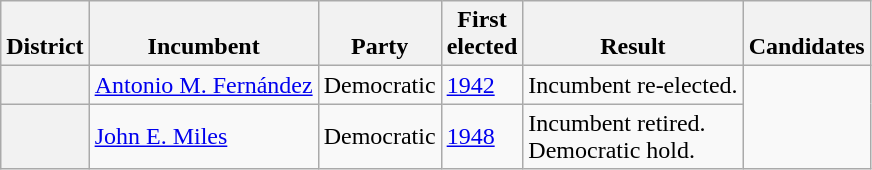<table class=wikitable>
<tr valign=bottom>
<th>District</th>
<th>Incumbent</th>
<th>Party</th>
<th>First<br>elected</th>
<th>Result</th>
<th>Candidates</th>
</tr>
<tr>
<th></th>
<td><a href='#'>Antonio M. Fernández</a></td>
<td>Democratic</td>
<td><a href='#'>1942</a></td>
<td>Incumbent re-elected.</td>
<td rowspan=2 nowrap></td>
</tr>
<tr>
<th></th>
<td><a href='#'>John E. Miles</a></td>
<td>Democratic</td>
<td><a href='#'>1948</a></td>
<td>Incumbent retired.<br>Democratic hold.</td>
</tr>
</table>
